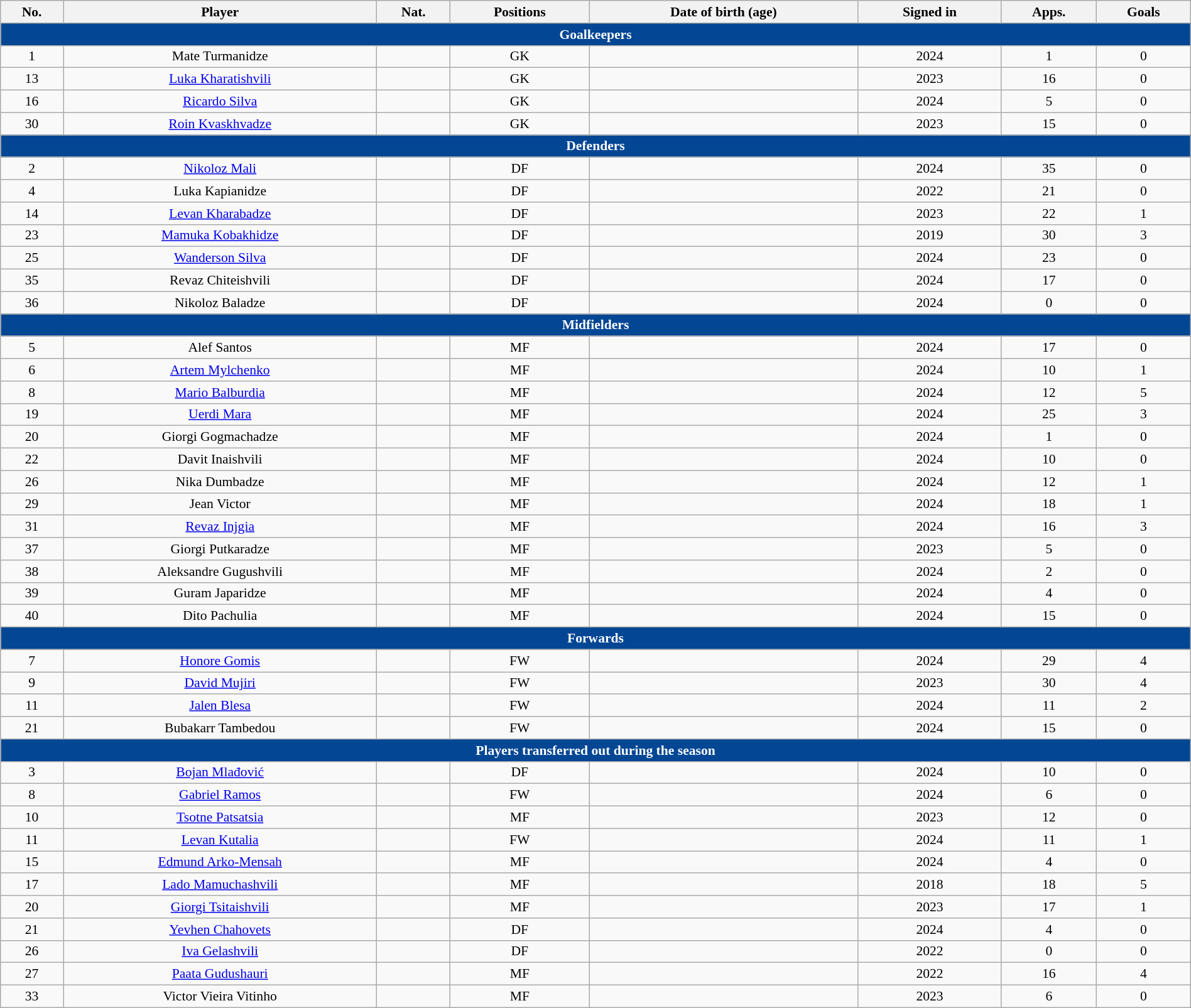<table class="wikitable plainrowheaders sortable" sortable" style="text-align:center; font-size:90%; width:100%;">
<tr>
<th color:white; text-align:center;">No.</th>
<th color:white; text-align:center;">Player</th>
<th color:white; text-align:center;">Nat.</th>
<th color:white; text-align:center;">Positions</th>
<th color:white; text-align:center;">Date of birth (age)</th>
<th color:white; text-align:center; max-width:3.5em">Signed in</th>
<th color:white; text-align:center;">Apps.</th>
<th color:white; text-align:center;">Goals</th>
</tr>
<tr>
<th colspan="11" style="background:#034694; color:white; text-align:center;">Goalkeepers</th>
</tr>
<tr>
<td>1</td>
<td>Mate Turmanidze</td>
<td></td>
<td>GK</td>
<td></td>
<td>2024</td>
<td>1</td>
<td>0</td>
</tr>
<tr>
<td>13</td>
<td><a href='#'>Luka Kharatishvili</a></td>
<td></td>
<td>GK</td>
<td></td>
<td>2023</td>
<td>16</td>
<td>0</td>
</tr>
<tr>
<td>16</td>
<td><a href='#'>Ricardo Silva</a></td>
<td></td>
<td>GK</td>
<td></td>
<td>2024</td>
<td>5</td>
<td>0</td>
</tr>
<tr>
<td>30</td>
<td><a href='#'>Roin Kvaskhvadze</a></td>
<td></td>
<td>GK</td>
<td></td>
<td>2023</td>
<td>15</td>
<td>0</td>
</tr>
<tr>
<th colspan=11 style="background:#034694; color:white; text-align:center;">Defenders</th>
</tr>
<tr>
<td>2</td>
<td><a href='#'>Nikoloz Mali</a></td>
<td></td>
<td>DF</td>
<td></td>
<td>2024</td>
<td>35</td>
<td>0</td>
</tr>
<tr>
<td>4</td>
<td>Luka Kapianidze</td>
<td></td>
<td>DF</td>
<td></td>
<td>2022</td>
<td>21</td>
<td>0</td>
</tr>
<tr>
<td>14</td>
<td><a href='#'>Levan Kharabadze</a></td>
<td></td>
<td>DF</td>
<td></td>
<td>2023</td>
<td>22</td>
<td>1</td>
</tr>
<tr>
<td>23</td>
<td><a href='#'>Mamuka Kobakhidze</a></td>
<td></td>
<td>DF</td>
<td></td>
<td>2019</td>
<td>30</td>
<td>3</td>
</tr>
<tr>
<td>25</td>
<td><a href='#'>Wanderson Silva</a></td>
<td></td>
<td>DF</td>
<td></td>
<td>2024</td>
<td>23</td>
<td>0</td>
</tr>
<tr>
<td>35</td>
<td>Revaz Chiteishvili</td>
<td></td>
<td>DF</td>
<td></td>
<td>2024</td>
<td>17</td>
<td>0</td>
</tr>
<tr>
<td>36</td>
<td>Nikoloz Baladze</td>
<td></td>
<td>DF</td>
<td></td>
<td>2024</td>
<td>0</td>
<td>0</td>
</tr>
<tr>
<th colspan=11 style="background:#034694; color:white; text-align:center;">Midfielders</th>
</tr>
<tr>
<td>5</td>
<td>Alef Santos</td>
<td></td>
<td>MF</td>
<td></td>
<td>2024</td>
<td>17</td>
<td>0</td>
</tr>
<tr>
<td>6</td>
<td><a href='#'>Artem Mylchenko</a></td>
<td></td>
<td>MF</td>
<td></td>
<td>2024</td>
<td>10</td>
<td>1</td>
</tr>
<tr>
<td>8</td>
<td><a href='#'>Mario Balburdia</a></td>
<td></td>
<td>MF</td>
<td></td>
<td>2024</td>
<td>12</td>
<td>5</td>
</tr>
<tr>
<td>19</td>
<td><a href='#'>Uerdi Mara</a></td>
<td></td>
<td>MF</td>
<td></td>
<td>2024</td>
<td>25</td>
<td>3</td>
</tr>
<tr>
<td>20</td>
<td>Giorgi Gogmachadze</td>
<td></td>
<td>MF</td>
<td></td>
<td>2024</td>
<td>1</td>
<td>0</td>
</tr>
<tr>
<td>22</td>
<td>Davit Inaishvili</td>
<td></td>
<td>MF</td>
<td></td>
<td>2024</td>
<td>10</td>
<td>0</td>
</tr>
<tr>
<td>26</td>
<td>Nika Dumbadze</td>
<td></td>
<td>MF</td>
<td></td>
<td>2024</td>
<td>12</td>
<td>1</td>
</tr>
<tr>
<td>29</td>
<td>Jean Victor</td>
<td></td>
<td>MF</td>
<td></td>
<td>2024</td>
<td>18</td>
<td>1</td>
</tr>
<tr>
<td>31</td>
<td><a href='#'>Revaz Injgia</a></td>
<td></td>
<td>MF</td>
<td></td>
<td>2024</td>
<td>16</td>
<td>3</td>
</tr>
<tr>
<td>37</td>
<td>Giorgi Putkaradze</td>
<td></td>
<td>MF</td>
<td></td>
<td>2023</td>
<td>5</td>
<td>0</td>
</tr>
<tr>
<td>38</td>
<td>Aleksandre Gugushvili</td>
<td></td>
<td>MF</td>
<td></td>
<td>2024</td>
<td>2</td>
<td>0</td>
</tr>
<tr>
<td>39</td>
<td>Guram Japaridze</td>
<td></td>
<td>MF</td>
<td></td>
<td>2024</td>
<td>4</td>
<td>0</td>
</tr>
<tr>
<td>40</td>
<td>Dito Pachulia</td>
<td></td>
<td>MF</td>
<td></td>
<td>2024</td>
<td>15</td>
<td>0</td>
</tr>
<tr>
<th colspan=11 style="background:#034694; color:white; text-align:center;">Forwards</th>
</tr>
<tr>
<td>7</td>
<td><a href='#'>Honore Gomis</a></td>
<td></td>
<td>FW</td>
<td></td>
<td>2024</td>
<td>29</td>
<td>4</td>
</tr>
<tr>
<td>9</td>
<td><a href='#'>David Mujiri</a></td>
<td></td>
<td>FW</td>
<td></td>
<td>2023</td>
<td>30</td>
<td>4</td>
</tr>
<tr>
<td>11</td>
<td><a href='#'>Jalen Blesa</a></td>
<td></td>
<td>FW</td>
<td></td>
<td>2024</td>
<td>11</td>
<td>2</td>
</tr>
<tr>
<td>21</td>
<td>Bubakarr Tambedou</td>
<td></td>
<td>FW</td>
<td></td>
<td>2024</td>
<td>15</td>
<td>0</td>
</tr>
<tr>
<th colspan="11" style="background:#034694; color:white; text-align:center;">Players transferred out during the season</th>
</tr>
<tr>
<td>3</td>
<td><a href='#'>Bojan Mlađović</a></td>
<td></td>
<td>DF</td>
<td></td>
<td>2024</td>
<td>10</td>
<td>0</td>
</tr>
<tr>
<td>8</td>
<td><a href='#'>Gabriel Ramos</a></td>
<td></td>
<td>FW</td>
<td></td>
<td>2024</td>
<td>6</td>
<td>0</td>
</tr>
<tr>
<td>10</td>
<td><a href='#'>Tsotne Patsatsia</a></td>
<td></td>
<td>MF</td>
<td></td>
<td>2023</td>
<td>12</td>
<td>0</td>
</tr>
<tr>
<td>11</td>
<td><a href='#'>Levan Kutalia</a></td>
<td></td>
<td>FW</td>
<td></td>
<td>2024</td>
<td>11</td>
<td>1</td>
</tr>
<tr>
<td>15</td>
<td><a href='#'>Edmund Arko-Mensah</a></td>
<td></td>
<td>MF</td>
<td></td>
<td>2024</td>
<td>4</td>
<td>0</td>
</tr>
<tr>
<td>17</td>
<td><a href='#'>Lado Mamuchashvili</a></td>
<td></td>
<td>MF</td>
<td></td>
<td>2018</td>
<td>18</td>
<td>5</td>
</tr>
<tr>
<td>20</td>
<td><a href='#'>Giorgi Tsitaishvili</a></td>
<td></td>
<td>MF</td>
<td></td>
<td>2023</td>
<td>17</td>
<td>1</td>
</tr>
<tr>
<td>21</td>
<td><a href='#'>Yevhen Chahovets</a></td>
<td></td>
<td>DF</td>
<td></td>
<td>2024</td>
<td>4</td>
<td>0</td>
</tr>
<tr>
<td>26</td>
<td><a href='#'>Iva Gelashvili</a></td>
<td></td>
<td>DF</td>
<td></td>
<td>2022</td>
<td>0</td>
<td>0</td>
</tr>
<tr>
<td>27</td>
<td><a href='#'>Paata Gudushauri</a></td>
<td></td>
<td>MF</td>
<td></td>
<td>2022</td>
<td>16</td>
<td>4</td>
</tr>
<tr>
<td>33</td>
<td>Victor Vieira Vitinho</td>
<td></td>
<td>MF</td>
<td></td>
<td>2023</td>
<td>6</td>
<td>0</td>
</tr>
</table>
